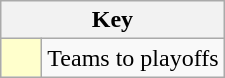<table class="wikitable" style="text-align: center;">
<tr>
<th colspan="2">Key</th>
</tr>
<tr>
<td style="background:#ffffcc; width:20px;"></td>
<td align="left">Teams to playoffs</td>
</tr>
</table>
